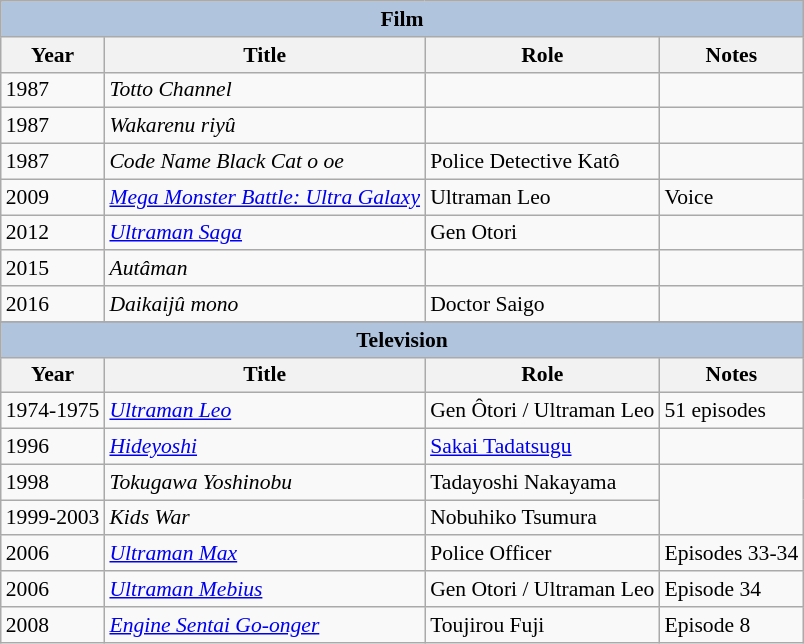<table class="wikitable" style="font-size: 90%;">
<tr>
<th colspan="4" style="background: LightSteelBlue;">Film</th>
</tr>
<tr>
<th>Year</th>
<th>Title</th>
<th>Role</th>
<th>Notes</th>
</tr>
<tr>
<td>1987</td>
<td><em>Totto Channel</em></td>
<td></td>
<td></td>
</tr>
<tr>
<td>1987</td>
<td><em>Wakarenu riyû</em></td>
<td></td>
<td></td>
</tr>
<tr>
<td>1987</td>
<td><em>Code Name Black Cat o oe</em></td>
<td>Police Detective Katô</td>
<td></td>
</tr>
<tr>
<td>2009</td>
<td><em><a href='#'>Mega Monster Battle: Ultra Galaxy</a></em></td>
<td>Ultraman Leo</td>
<td>Voice</td>
</tr>
<tr>
<td>2012</td>
<td><em><a href='#'>Ultraman Saga</a></em></td>
<td>Gen Otori</td>
<td></td>
</tr>
<tr>
<td>2015</td>
<td><em>Autâman</em></td>
<td></td>
<td></td>
</tr>
<tr>
<td>2016</td>
<td><em>Daikaijû mono</em></td>
<td>Doctor Saigo</td>
<td></td>
</tr>
<tr>
</tr>
<tr>
<th colspan="6" style="background: LightSteelBlue;">Television</th>
</tr>
<tr>
<th>Year</th>
<th>Title</th>
<th>Role</th>
<th>Notes</th>
</tr>
<tr>
<td>1974-1975</td>
<td><em><a href='#'>Ultraman Leo</a></em></td>
<td>Gen Ôtori / Ultraman Leo</td>
<td>51 episodes</td>
</tr>
<tr>
<td>1996</td>
<td><em><a href='#'>Hideyoshi</a></em></td>
<td><a href='#'>Sakai Tadatsugu</a></td>
<td></td>
</tr>
<tr>
<td>1998</td>
<td><em>Tokugawa Yoshinobu</em></td>
<td>Tadayoshi Nakayama</td>
</tr>
<tr>
<td>1999-2003</td>
<td><em>Kids War</em></td>
<td>Nobuhiko Tsumura</td>
</tr>
<tr>
<td>2006</td>
<td><em><a href='#'>Ultraman Max</a></em></td>
<td>Police Officer</td>
<td>Episodes 33-34</td>
</tr>
<tr>
<td>2006</td>
<td><em><a href='#'>Ultraman Mebius</a></em></td>
<td>Gen Otori / Ultraman Leo</td>
<td>Episode 34</td>
</tr>
<tr>
<td>2008</td>
<td><em><a href='#'>Engine Sentai Go-onger</a></em></td>
<td>Toujirou Fuji</td>
<td>Episode 8</td>
</tr>
</table>
